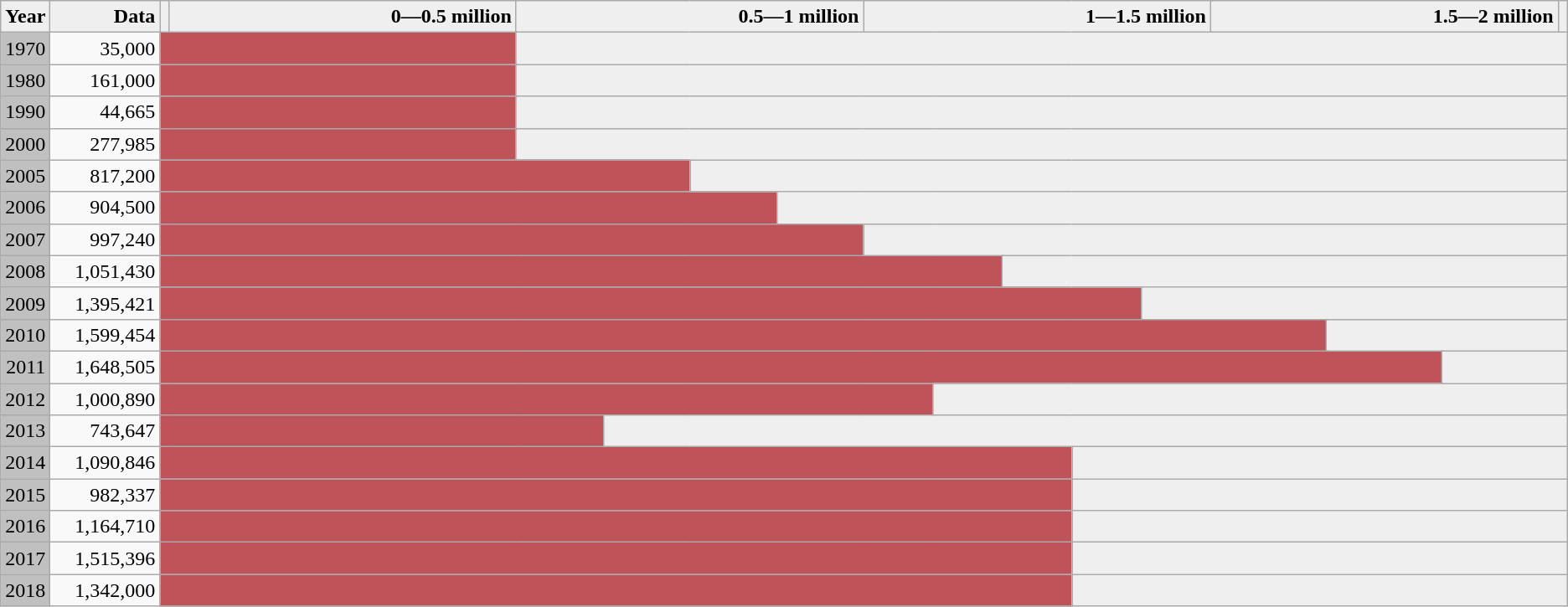<table class="wikitable sortable">
<tr>
<th !  style="width:3%; text-align:right; background:#efefef;">Year</th>
<th !  style="width:7%; text-align:right; background:#efefef;">Data</th>
<th !  style="width:0; text-align:right; background:#efefef;" class="unsortable"></th>
<th ! colspan="50" style="width:150px; text-align:right; background:#efefef;" class="unsortable">0—0.5 million</th>
<th ! colspan="50" style="width:150px; text-align:right; background:#efefef;" class="unsortable">0.5—1 million</th>
<th ! colspan="50" style="width:150px; text-align:right; background:#efefef;" class="unsortable">1—1.5 million</th>
<th ! colspan="50" style="width:150px; text-align:right; background:#efefef;" class="unsortable">1.5—2 million</th>
<th !  style="width:0; text-align:right; background:#efefef;" class="unsortable"><br></th>
</tr>
<tr align=right>
<td style="background:silver;">1970</td>
<td>35,000</td>
<td colspan="5" style="background:#bf535a;"> </td>
<td colspan="197" style="background:#efefef;"></td>
</tr>
<tr align=right>
<td style="background:silver;">1980</td>
<td>161,000</td>
<td colspan="17" style="background:#bf535a;"> </td>
<td colspan="185" style="background:#efefef;"></td>
</tr>
<tr align=right>
<td style="background:silver;">1990</td>
<td>44,665</td>
<td colspan="5" style="background:#bf535a;"> </td>
<td colspan="197" style="background:#efefef;"></td>
</tr>
<tr align=right>
<td style="background:silver;">2000</td>
<td>277,985</td>
<td colspan="29" style="background:#bf535a;"> </td>
<td colspan="173" style="background:#efefef;"></td>
</tr>
<tr align=right>
<td style="background:silver;">2005</td>
<td>817,200</td>
<td colspan="83" style="background:#bf535a;"> </td>
<td colspan="119" style="background:#efefef;"></td>
</tr>
<tr align=right>
<td style="background:silver;">2006</td>
<td>904,500</td>
<td colspan="91" style="background:#bf535a;"> </td>
<td colspan="111" style="background:#efefef;"></td>
</tr>
<tr align=right>
<td style="background:silver;">2007</td>
<td>997,240</td>
<td colspan="101" style="background:#bf535a;"> </td>
<td colspan="101" style="background:#efefef;"></td>
</tr>
<tr align=right>
<td style="background:silver;">2008</td>
<td>1,051,430</td>
<td colspan="106" style="background:#bf535a;"> </td>
<td colspan="96" style="background:#efefef;"></td>
</tr>
<tr align=right>
<td style="background:silver;">2009</td>
<td>1,395,421</td>
<td colspan="141" style="background:#bf535a;"> </td>
<td colspan="61" style="background:#efefef;"></td>
</tr>
<tr align=right>
<td style="background:silver;">2010</td>
<td>1,599,454</td>
<td colspan="161" style="background:#bf535a;"> </td>
<td colspan="41" style="background:#efefef;"></td>
</tr>
<tr align=right>
<td style="background:silver;">2011</td>
<td>1,648,505</td>
<td colspan="166" style="background:#bf535a;"> </td>
<td colspan="36" style="background:#efefef;"></td>
</tr>
<tr align=right>
<td style="background:silver;">2012</td>
<td>1,000,890</td>
<td colspan="102" style="background:#bf535a;"> </td>
<td colspan="100" style="background:#efefef;"></td>
</tr>
<tr align=right>
<td style="background:silver;">2013</td>
<td>743,647</td>
<td colspan="76" style="background:#bf535a;"> </td>
<td colspan="126" style="background:#efefef;"></td>
</tr>
<tr align=right>
<td style="background:silver;">2014</td>
<td>1,090,846</td>
<td colspan="111" style="background:#bf535a;"> </td>
<td colspan="91" style="background:#efefef;"></td>
</tr>
<tr align=right>
<td style="background:silver;">2015</td>
<td>982,337</td>
<td colspan="111" style="background:#bf535a;"> </td>
<td colspan="91" style="background:#efefef;"></td>
</tr>
<tr align=right>
<td style="background:silver;">2016</td>
<td>1,164,710</td>
<td colspan="111" style="background:#bf535a;"> </td>
<td colspan="91" style="background:#efefef;"></td>
</tr>
<tr align=right>
<td style="background:silver;">2017</td>
<td>1,515,396</td>
<td colspan="111" style="background:#bf535a;"> </td>
<td colspan="91" style="background:#efefef;"></td>
</tr>
<tr align=right>
<td style="background:silver;">2018</td>
<td>1,342,000</td>
<td colspan="111" style="background:#bf535a;"> </td>
<td colspan="91" style="background:#efefef;"></td>
</tr>
</table>
